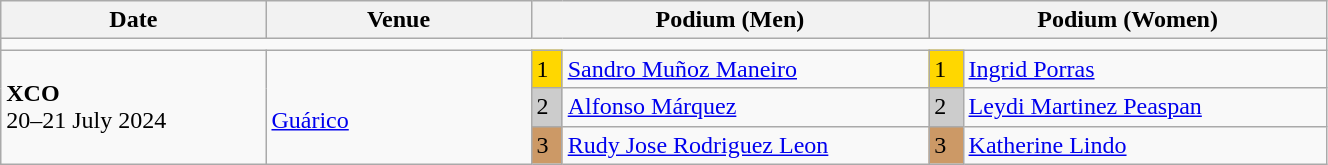<table class="wikitable" width=70%>
<tr>
<th>Date</th>
<th width=20%>Venue</th>
<th colspan=2 width=30%>Podium (Men)</th>
<th colspan=2 width=30%>Podium (Women)</th>
</tr>
<tr>
<td colspan=6></td>
</tr>
<tr>
<td rowspan=3><strong>XCO</strong> <br> 20–21 July 2024</td>
<td rowspan=3><br><a href='#'>Guárico</a></td>
<td bgcolor=FFD700>1</td>
<td><a href='#'>Sandro Muñoz Maneiro</a></td>
<td bgcolor=FFD700>1</td>
<td><a href='#'>Ingrid Porras</a></td>
</tr>
<tr>
<td bgcolor=CCCCCC>2</td>
<td><a href='#'>Alfonso Márquez</a></td>
<td bgcolor=CCCCCC>2</td>
<td><a href='#'>Leydi Martinez Peaspan</a></td>
</tr>
<tr>
<td bgcolor=CC9966>3</td>
<td><a href='#'>Rudy Jose Rodriguez Leon</a></td>
<td bgcolor=CC9966>3</td>
<td><a href='#'>Katherine Lindo</a></td>
</tr>
</table>
